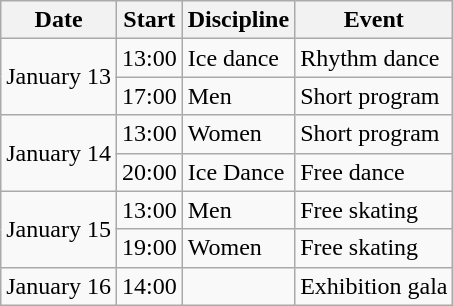<table class="wikitable">
<tr>
<th>Date</th>
<th>Start</th>
<th>Discipline</th>
<th>Event</th>
</tr>
<tr>
<td rowspan="2">January 13</td>
<td>13:00</td>
<td>Ice dance</td>
<td>Rhythm dance</td>
</tr>
<tr>
<td>17:00</td>
<td>Men</td>
<td>Short program</td>
</tr>
<tr>
<td rowspan="2">January 14</td>
<td>13:00</td>
<td>Women</td>
<td>Short program</td>
</tr>
<tr>
<td>20:00</td>
<td>Ice Dance</td>
<td>Free dance</td>
</tr>
<tr>
<td rowspan="2">January 15</td>
<td>13:00</td>
<td>Men</td>
<td>Free skating</td>
</tr>
<tr>
<td>19:00</td>
<td>Women</td>
<td>Free skating</td>
</tr>
<tr>
<td>January 16</td>
<td>14:00</td>
<td></td>
<td>Exhibition gala</td>
</tr>
</table>
